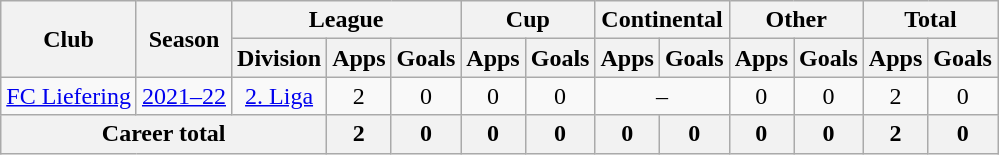<table class="wikitable" style="text-align: center">
<tr>
<th rowspan="2">Club</th>
<th rowspan="2">Season</th>
<th colspan="3">League</th>
<th colspan="2">Cup</th>
<th colspan="2">Continental</th>
<th colspan="2">Other</th>
<th colspan="2">Total</th>
</tr>
<tr>
<th>Division</th>
<th>Apps</th>
<th>Goals</th>
<th>Apps</th>
<th>Goals</th>
<th>Apps</th>
<th>Goals</th>
<th>Apps</th>
<th>Goals</th>
<th>Apps</th>
<th>Goals</th>
</tr>
<tr>
<td><a href='#'>FC Liefering</a></td>
<td><a href='#'>2021–22</a></td>
<td><a href='#'>2. Liga</a></td>
<td>2</td>
<td>0</td>
<td>0</td>
<td>0</td>
<td colspan="2">–</td>
<td>0</td>
<td>0</td>
<td>2</td>
<td>0</td>
</tr>
<tr>
<th colspan="3"><strong>Career total</strong></th>
<th>2</th>
<th>0</th>
<th>0</th>
<th>0</th>
<th>0</th>
<th>0</th>
<th>0</th>
<th>0</th>
<th>2</th>
<th>0</th>
</tr>
</table>
